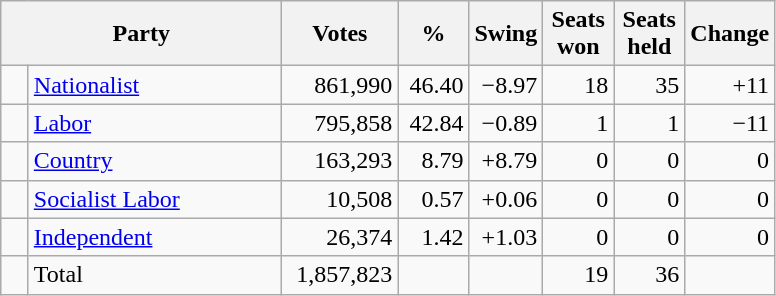<table class="wikitable">
<tr>
<th colspan=2  style="width:180px">Party</th>
<th style="width:70px">Votes</th>
<th style="width:40px">%</th>
<th style="width:40px">Swing</th>
<th style="width:40px">Seats won</th>
<th style="width:40px">Seats held</th>
<th style="width:40px">Change</th>
</tr>
<tr>
<td> </td>
<td><a href='#'>Nationalist</a></td>
<td align=right>861,990</td>
<td align=right>46.40</td>
<td align=right>−8.97</td>
<td align=right>18</td>
<td align=right>35</td>
<td align=right>+11</td>
</tr>
<tr>
<td> </td>
<td><a href='#'>Labor</a></td>
<td align=right>795,858</td>
<td align=right>42.84</td>
<td align=right>−0.89</td>
<td align=right>1</td>
<td align=right>1</td>
<td align=right>−11</td>
</tr>
<tr>
<td> </td>
<td><a href='#'>Country</a></td>
<td align=right>163,293</td>
<td align=right>8.79</td>
<td align=right>+8.79</td>
<td align=right>0</td>
<td align=right>0</td>
<td align=right>0</td>
</tr>
<tr>
<td> </td>
<td><a href='#'>Socialist Labor</a></td>
<td align=right>10,508</td>
<td align=right>0.57</td>
<td align=right>+0.06</td>
<td align=right>0</td>
<td align=right>0</td>
<td align=right>0</td>
</tr>
<tr>
<td> </td>
<td><a href='#'>Independent</a></td>
<td align=right>26,374</td>
<td align=right>1.42</td>
<td align=right>+1.03</td>
<td align=right>0</td>
<td align=right>0</td>
<td align=right>0</td>
</tr>
<tr>
<td> </td>
<td>Total</td>
<td align=right>1,857,823</td>
<td align=right> </td>
<td align=right> </td>
<td align=right>19</td>
<td align=right>36</td>
<td align=right></td>
</tr>
</table>
